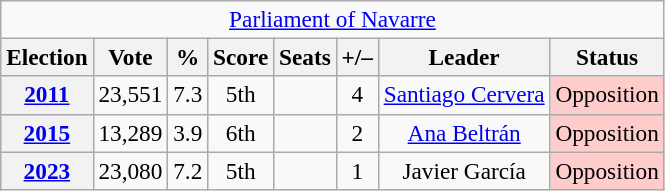<table class="wikitable" style="font-size:97%; text-align:center;">
<tr>
<td colspan="8"><a href='#'>Parliament of Navarre</a></td>
</tr>
<tr>
<th>Election</th>
<th>Vote</th>
<th>%</th>
<th>Score</th>
<th>Seats</th>
<th>+/–</th>
<th>Leader</th>
<th>Status</th>
</tr>
<tr>
<th><a href='#'>2011</a></th>
<td>23,551</td>
<td>7.3</td>
<td>5th</td>
<td></td>
<td>4</td>
<td><a href='#'>Santiago Cervera</a></td>
<td style="background-color:#fcc;">Opposition</td>
</tr>
<tr>
<th><a href='#'>2015</a></th>
<td>13,289</td>
<td>3.9</td>
<td>6th</td>
<td></td>
<td>2</td>
<td><a href='#'>Ana Beltrán</a></td>
<td style="background-color:#fcc;">Opposition</td>
</tr>
<tr>
<th><a href='#'>2023</a></th>
<td>23,080</td>
<td>7.2</td>
<td>5th</td>
<td></td>
<td>1</td>
<td>Javier García</td>
<td style="background-color:#fcc;">Opposition</td>
</tr>
</table>
